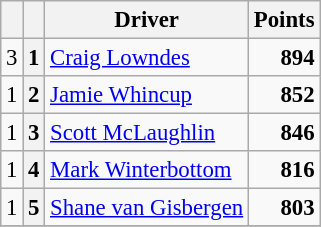<table class="wikitable" style="font-size: 95%;">
<tr>
<th></th>
<th></th>
<th>Driver</th>
<th>Points</th>
</tr>
<tr>
<td align="left"> 3</td>
<th>1</th>
<td> <a href='#'>Craig Lowndes</a></td>
<td align="right"><strong>894</strong></td>
</tr>
<tr>
<td align="left"> 1</td>
<th>2</th>
<td> <a href='#'>Jamie Whincup</a></td>
<td align="right"><strong>852</strong></td>
</tr>
<tr>
<td align="left"> 1</td>
<th>3</th>
<td> <a href='#'>Scott McLaughlin</a></td>
<td align="right"><strong>846</strong></td>
</tr>
<tr>
<td align="left"> 1</td>
<th>4</th>
<td> <a href='#'>Mark Winterbottom</a></td>
<td align="right"><strong>816</strong></td>
</tr>
<tr>
<td align="left"> 1</td>
<th>5</th>
<td> <a href='#'>Shane van Gisbergen</a></td>
<td align="right"><strong>803</strong></td>
</tr>
<tr>
</tr>
</table>
